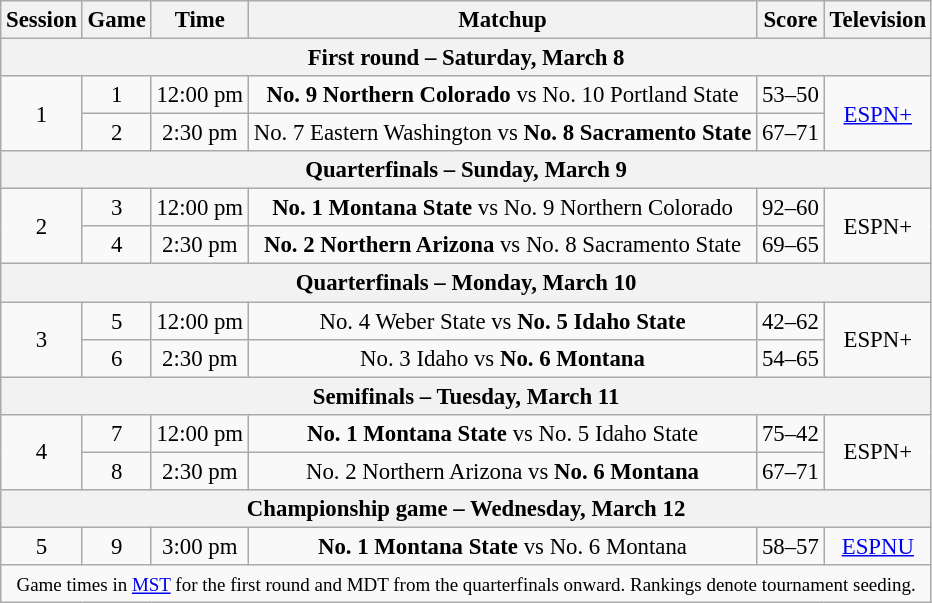<table class="wikitable" style="font-size: 95%; text-align:center">
<tr>
<th>Session</th>
<th>Game</th>
<th>Time</th>
<th>Matchup</th>
<th>Score</th>
<th>Television</th>
</tr>
<tr>
<th colspan="6">First round – Saturday, March 8</th>
</tr>
<tr>
<td rowspan="2">1</td>
<td>1</td>
<td>12:00 pm</td>
<td><strong>No. 9 Northern Colorado</strong> vs No. 10 Portland State</td>
<td>53–50</td>
<td rowspan="2"><a href='#'>ESPN+</a></td>
</tr>
<tr>
<td>2</td>
<td>2:30 pm</td>
<td>No. 7 Eastern Washington vs <strong>No. 8 Sacramento State</strong></td>
<td>67–71</td>
</tr>
<tr>
<th colspan="6">Quarterfinals – Sunday, March 9</th>
</tr>
<tr>
<td rowspan="2">2</td>
<td>3</td>
<td>12:00 pm</td>
<td><strong>No. 1 Montana State</strong> vs No. 9 Northern Colorado</td>
<td>92–60</td>
<td rowspan="2">ESPN+</td>
</tr>
<tr>
<td>4</td>
<td>2:30 pm</td>
<td><strong>No. 2 Northern Arizona</strong> vs No. 8 Sacramento State</td>
<td>69–65</td>
</tr>
<tr>
<th colspan="6">Quarterfinals – Monday, March 10</th>
</tr>
<tr>
<td rowspan="2">3</td>
<td>5</td>
<td>12:00 pm</td>
<td>No. 4 Weber State vs <strong>No. 5 Idaho State</strong></td>
<td>42–62</td>
<td rowspan="2">ESPN+</td>
</tr>
<tr>
<td>6</td>
<td>2:30 pm</td>
<td>No. 3 Idaho vs <strong>No. 6 Montana</strong></td>
<td>54–65</td>
</tr>
<tr>
<th colspan="6">Semifinals – Tuesday, March 11</th>
</tr>
<tr>
<td rowspan="2">4</td>
<td>7</td>
<td>12:00 pm</td>
<td><strong>No. 1 Montana State</strong> vs No. 5 Idaho State</td>
<td>75–42</td>
<td rowspan="2">ESPN+</td>
</tr>
<tr>
<td>8</td>
<td>2:30 pm</td>
<td>No. 2 Northern Arizona vs <strong>No. 6 Montana</strong></td>
<td>67–71</td>
</tr>
<tr>
<th colspan="6">Championship game – Wednesday, March 12</th>
</tr>
<tr>
<td>5</td>
<td>9</td>
<td>3:00 pm</td>
<td><strong>No. 1 Montana State</strong> vs No. 6 Montana</td>
<td>58–57</td>
<td><a href='#'>ESPNU</a></td>
</tr>
<tr>
<td colspan=7><small>Game times in <a href='#'>MST</a> for the first round and MDT from the quarterfinals onward. Rankings denote tournament seeding.</small></td>
</tr>
</table>
